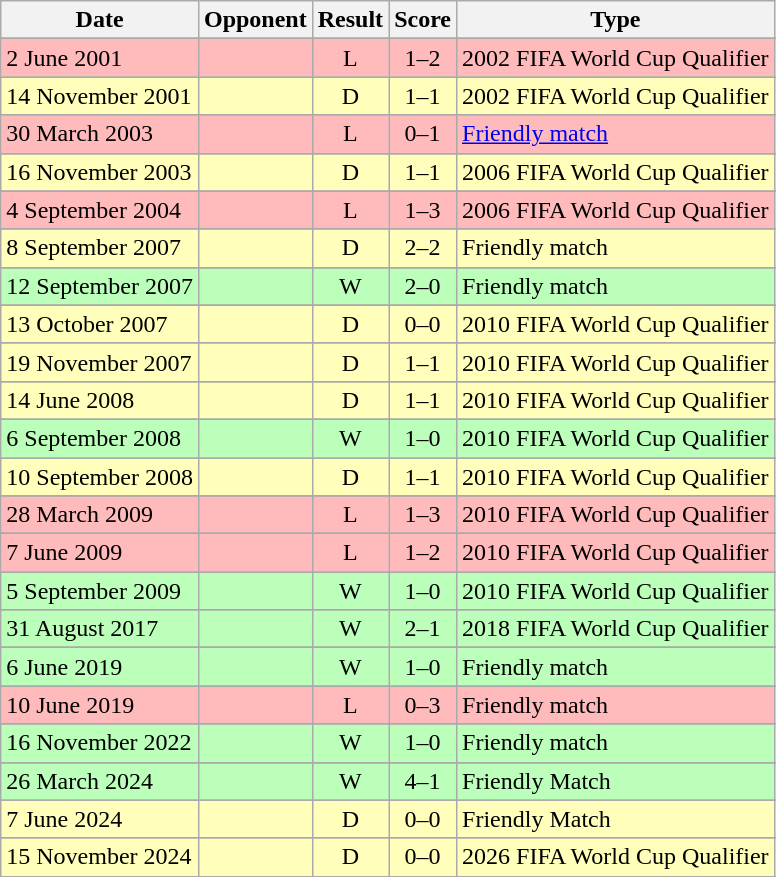<table class="wikitable">
<tr>
<th>Date</th>
<th>Opponent</th>
<th>Result</th>
<th>Score</th>
<th>Type</th>
</tr>
<tr>
</tr>
<tr bgcolor="#ffbbbb">
<td>2 June 2001</td>
<td></td>
<td align=center>L</td>
<td align=center>1–2</td>
<td>2002 FIFA World Cup Qualifier</td>
</tr>
<tr>
</tr>
<tr bgcolor="#ffffbb">
<td>14 November 2001</td>
<td></td>
<td align=center>D</td>
<td align=center>1–1</td>
<td>2002 FIFA World Cup Qualifier</td>
</tr>
<tr>
</tr>
<tr bgcolor="#ffbbbb">
<td>30 March 2003</td>
<td></td>
<td align=center>L</td>
<td align=center>0–1</td>
<td><a href='#'>Friendly match</a></td>
</tr>
<tr>
</tr>
<tr bgcolor="#ffffbb">
<td>16 November 2003</td>
<td></td>
<td align=center>D</td>
<td align=center>1–1</td>
<td>2006 FIFA World Cup Qualifier</td>
</tr>
<tr>
</tr>
<tr bgcolor="#ffbbbb">
<td>4 September 2004</td>
<td></td>
<td align=center>L</td>
<td align=center>1–3</td>
<td>2006 FIFA World Cup Qualifier</td>
</tr>
<tr>
</tr>
<tr bgcolor="#ffffbb">
<td>8 September 2007</td>
<td></td>
<td align=center>D</td>
<td align=center>2–2</td>
<td>Friendly match</td>
</tr>
<tr>
</tr>
<tr bgcolor="#bbffbb">
<td>12 September 2007</td>
<td></td>
<td align=center>W</td>
<td align=center>2–0</td>
<td>Friendly match</td>
</tr>
<tr>
</tr>
<tr bgcolor="#ffffbb">
<td>13 October 2007</td>
<td></td>
<td align=center>D</td>
<td align=center>0–0</td>
<td>2010 FIFA World Cup Qualifier</td>
</tr>
<tr>
</tr>
<tr bgcolor="#ffffbb">
<td>19 November 2007</td>
<td></td>
<td align=center>D</td>
<td align=center>1–1</td>
<td>2010 FIFA World Cup Qualifier</td>
</tr>
<tr>
</tr>
<tr bgcolor="#ffffbb">
<td>14 June 2008</td>
<td></td>
<td align=center>D</td>
<td align=center>1–1</td>
<td>2010 FIFA World Cup Qualifier</td>
</tr>
<tr>
</tr>
<tr bgcolor="#bbffbb">
<td>6 September 2008</td>
<td></td>
<td align=center>W</td>
<td align=center>1–0</td>
<td>2010 FIFA World Cup Qualifier</td>
</tr>
<tr>
</tr>
<tr bgcolor="#ffffbb">
<td>10 September 2008</td>
<td></td>
<td align=center>D</td>
<td align=center>1–1</td>
<td>2010 FIFA World Cup Qualifier</td>
</tr>
<tr>
</tr>
<tr bgcolor="#ffbbbb">
<td>28 March 2009</td>
<td></td>
<td align=center>L</td>
<td align=center>1–3</td>
<td>2010 FIFA World Cup Qualifier</td>
</tr>
<tr>
</tr>
<tr bgcolor="#ffbbbb">
<td>7 June 2009</td>
<td></td>
<td align=center>L</td>
<td align=center>1–2</td>
<td>2010 FIFA World Cup Qualifier</td>
</tr>
<tr>
</tr>
<tr bgcolor="#bbffbb">
<td>5 September 2009</td>
<td></td>
<td align=center>W</td>
<td align=center>1–0</td>
<td>2010 FIFA World Cup Qualifier</td>
</tr>
<tr>
</tr>
<tr bgcolor="#bbffbb">
<td>31 August 2017</td>
<td></td>
<td align=center>W</td>
<td align=center>2–1</td>
<td>2018 FIFA World Cup Qualifier</td>
</tr>
<tr>
</tr>
<tr bgcolor="#bbffbb">
<td>6 June 2019</td>
<td></td>
<td align=center>W</td>
<td align=center>1–0</td>
<td>Friendly match</td>
</tr>
<tr>
</tr>
<tr bgcolor="#ffbbbb">
<td>10 June 2019</td>
<td></td>
<td align=center>L</td>
<td align=center>0–3</td>
<td>Friendly match</td>
</tr>
<tr>
</tr>
<tr bgcolor="#bbffbb">
<td>16 November 2022</td>
<td></td>
<td align=center>W</td>
<td align=center>1–0</td>
<td>Friendly match</td>
</tr>
<tr>
</tr>
<tr bgcolor="#bbffbb">
<td>26 March 2024</td>
<td></td>
<td align="center">W</td>
<td align="center">4–1</td>
<td>Friendly Match</td>
</tr>
<tr>
</tr>
<tr bgcolor="#ffffbb">
<td>7 June 2024</td>
<td></td>
<td align="center">D</td>
<td align="center">0–0</td>
<td>Friendly Match</td>
</tr>
<tr>
</tr>
<tr bgcolor="#ffffbb">
<td>15 November 2024</td>
<td></td>
<td align=center>D</td>
<td align=center>0–0</td>
<td>2026 FIFA World Cup Qualifier</td>
</tr>
<tr>
</tr>
</table>
